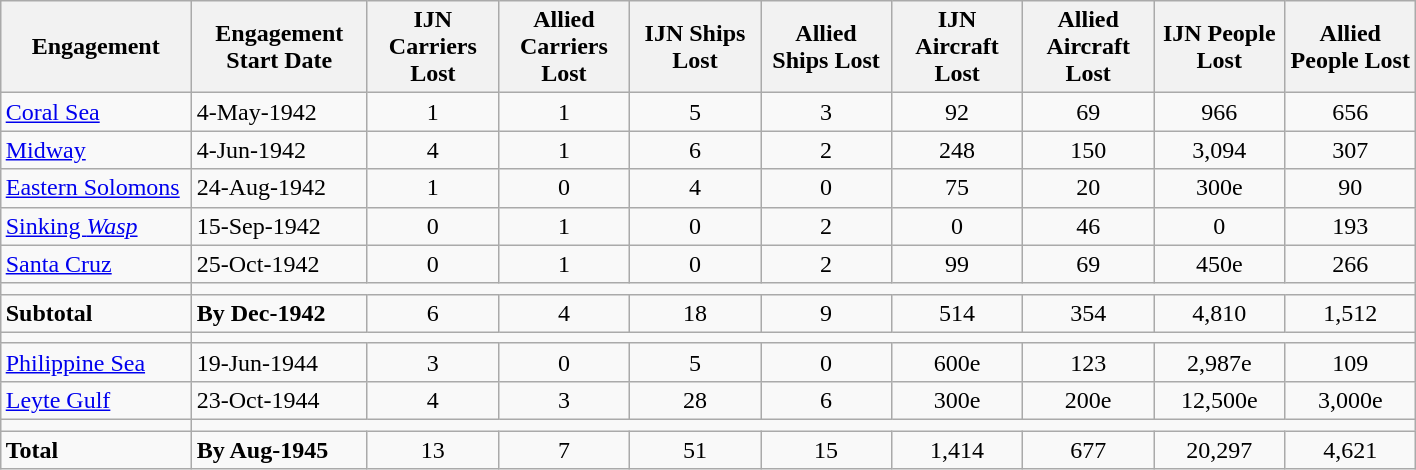<table class="wikitable" style="margin-left: auto; margin-right: auto;">
<tr>
<th scope="col" width="120px">Engagement</th>
<th scope="col" width="110px">Engagement Start Date</th>
<th scope="col" width="80px">IJN Carriers Lost</th>
<th scope="col" width="80px">Allied Carriers Lost</th>
<th scope="col" width="80px">IJN Ships Lost</th>
<th scope="col" width="80px">Allied Ships Lost</th>
<th scope="col" width="80px">IJN Aircraft Lost</th>
<th scope="col" width="80px">Allied Aircraft Lost</th>
<th scope="col" width="80px">IJN People Lost</th>
<th scope="col" width="80px">Allied People Lost</th>
</tr>
<tr>
<td><a href='#'>Coral Sea</a></td>
<td>4-May-1942</td>
<td align="center">1</td>
<td align="center">1</td>
<td align="center">5</td>
<td align="center">3</td>
<td align="center">92</td>
<td align="center">69</td>
<td align="center">966</td>
<td align="center">656</td>
</tr>
<tr>
<td><a href='#'>Midway</a></td>
<td>4-Jun-1942</td>
<td align="center">4</td>
<td align="center">1</td>
<td align="center">6</td>
<td align="center">2</td>
<td align="center">248</td>
<td align="center">150</td>
<td align="center">3,094</td>
<td align="center">307</td>
</tr>
<tr>
<td><a href='#'>Eastern Solomons</a></td>
<td>24-Aug-1942</td>
<td align="center">1</td>
<td align="center">0</td>
<td align="center">4</td>
<td align="center">0</td>
<td align="center">75</td>
<td align="center">20</td>
<td align="center">300e</td>
<td align="center">90</td>
</tr>
<tr>
<td><a href='#'>Sinking <em>Wasp</em></a></td>
<td>15-Sep-1942</td>
<td align="center">0</td>
<td align="center">1</td>
<td align="center">0</td>
<td align="center">2</td>
<td align="center">0</td>
<td align="center">46</td>
<td align="center">0</td>
<td align="center">193</td>
</tr>
<tr>
<td><a href='#'>Santa Cruz</a></td>
<td>25-Oct-1942</td>
<td align="center">0</td>
<td align="center">1</td>
<td align="center">0</td>
<td align="center">2</td>
<td align="center">99</td>
<td align="center">69</td>
<td align="center">450e</td>
<td align="center">266</td>
</tr>
<tr>
<td></td>
</tr>
<tr>
<td><strong>Subtotal</strong></td>
<td><strong>By Dec-1942</strong></td>
<td align="center">6</td>
<td align="center">4</td>
<td align="center">18</td>
<td align="center">9</td>
<td align="center">514</td>
<td align="center">354</td>
<td align="center">4,810</td>
<td align="center">1,512</td>
</tr>
<tr>
<td></td>
</tr>
<tr>
<td><a href='#'>Philippine Sea</a></td>
<td>19-Jun-1944</td>
<td align="center">3</td>
<td align="center">0</td>
<td align="center">5</td>
<td align="center">0</td>
<td align="center">600e</td>
<td align="center">123</td>
<td align="center">2,987e</td>
<td align="center">109</td>
</tr>
<tr>
<td><a href='#'>Leyte Gulf</a></td>
<td>23-Oct-1944</td>
<td align="center">4</td>
<td align="center">3</td>
<td align="center">28</td>
<td align="center">6</td>
<td align="center">300e</td>
<td align="center">200e</td>
<td align="center">12,500e</td>
<td align="center">3,000e</td>
</tr>
<tr>
<td></td>
</tr>
<tr>
<td><strong>Total</strong></td>
<td><strong>By Aug-1945</strong></td>
<td align="center">13</td>
<td align="center">7</td>
<td align="center">51</td>
<td align="center">15</td>
<td align="center">1,414</td>
<td align="center">677</td>
<td align="center">20,297</td>
<td align="center">4,621</td>
</tr>
</table>
